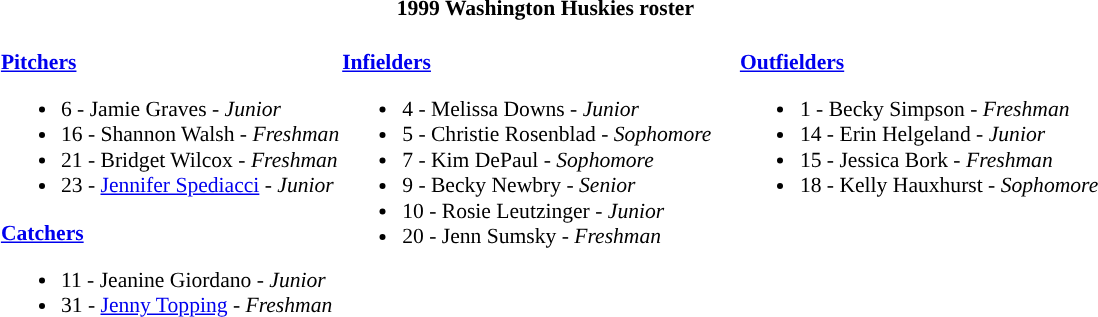<table class="toccolours" style="border-collapse:collapse; font-size:90%;">
<tr>
<th colspan=9>1999 Washington Huskies roster</th>
</tr>
<tr>
<td width="03"> </td>
<td valign="top"><br><strong><a href='#'>Pitchers</a></strong><ul><li>6 - Jamie Graves - <em>Junior</em></li><li>16 - Shannon Walsh - <em>Freshman</em></li><li>21 - Bridget Wilcox - <em>Freshman</em></li><li>23 - <a href='#'>Jennifer Spediacci</a> - <em>Junior</em></li></ul><strong><a href='#'>Catchers</a></strong><ul><li>11 - Jeanine Giordano - <em>Junior</em></li><li>31 - <a href='#'>Jenny Topping</a> - <em>Freshman</em></li></ul></td>
<td valign="top"><br><strong><a href='#'>Infielders</a></strong><ul><li>4 - Melissa Downs - <em>Junior</em></li><li>5 - Christie Rosenblad - <em>Sophomore</em></li><li>7 - Kim DePaul - <em>Sophomore</em></li><li>9 - Becky Newbry - <em>Senior</em></li><li>10 - Rosie Leutzinger - <em>Junior</em></li><li>20 - Jenn Sumsky - <em>Freshman</em></li></ul></td>
<td width="15"> </td>
<td valign="top"><br><strong><a href='#'>Outfielders</a></strong><ul><li>1 - Becky Simpson - <em>Freshman</em></li><li>14 - Erin Helgeland - <em>Junior</em></li><li>15 - Jessica Bork - <em>Freshman</em></li><li>18 - Kelly Hauxhurst - <em>Sophomore</em></li></ul></td>
</tr>
</table>
